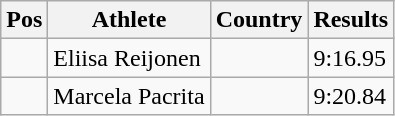<table class="wikitable">
<tr>
<th>Pos</th>
<th>Athlete</th>
<th>Country</th>
<th>Results</th>
</tr>
<tr>
<td align="center"></td>
<td>Eliisa Reijonen</td>
<td></td>
<td>9:16.95</td>
</tr>
<tr>
<td align="center"></td>
<td>Marcela Pacrita</td>
<td></td>
<td>9:20.84</td>
</tr>
</table>
